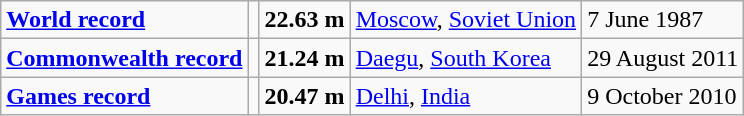<table class="wikitable">
<tr>
<td><a href='#'><strong>World record</strong></a></td>
<td></td>
<td><strong>22.63 m</strong></td>
<td><a href='#'>Moscow</a>, <a href='#'>Soviet Union</a></td>
<td>7 June 1987</td>
</tr>
<tr>
<td><a href='#'><strong>Commonwealth record</strong></a></td>
<td></td>
<td><strong>21.24 m </strong></td>
<td><a href='#'>Daegu</a>, <a href='#'>South Korea</a></td>
<td>29 August 2011</td>
</tr>
<tr>
<td><a href='#'><strong>Games record</strong></a></td>
<td></td>
<td><strong>20.47 m</strong></td>
<td><a href='#'>Delhi</a>, <a href='#'>India</a></td>
<td>9 October 2010</td>
</tr>
</table>
